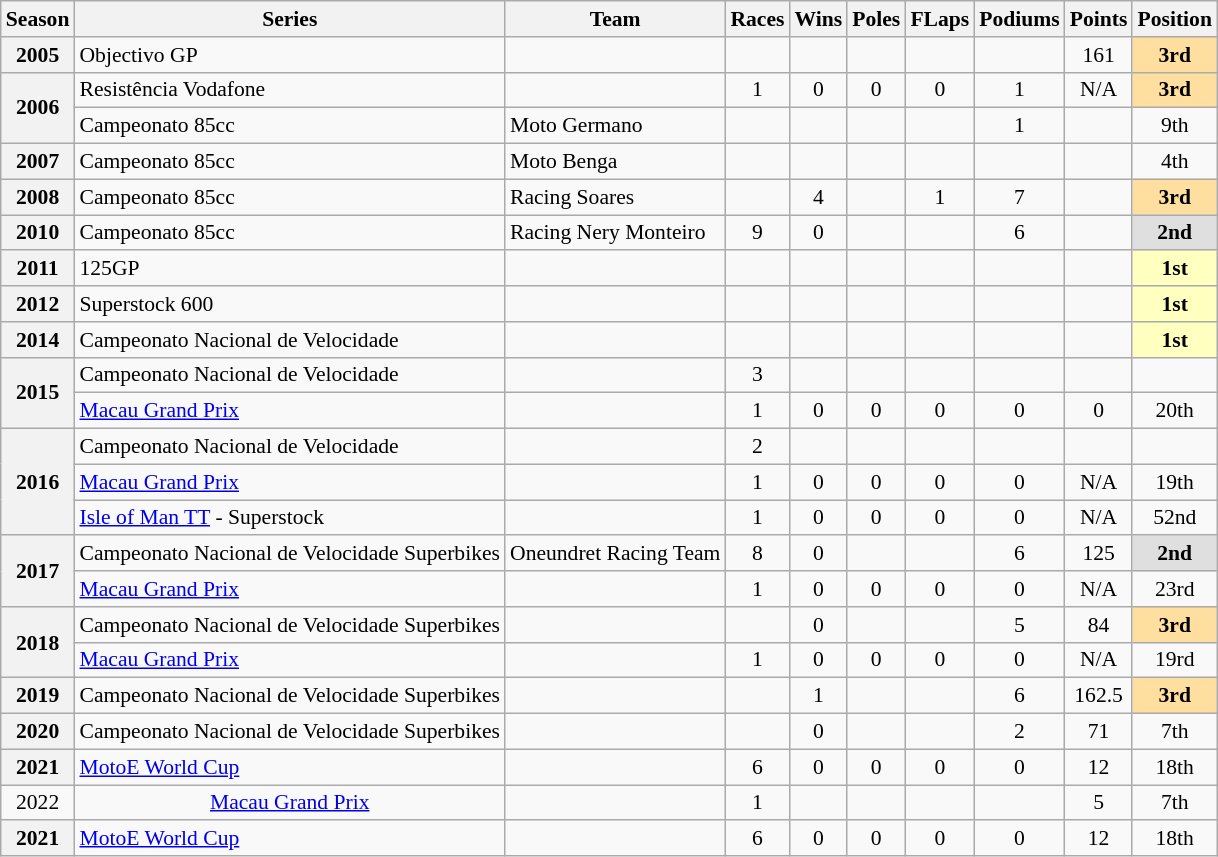<table class="wikitable" style="font-size: 90%; text-align:center">
<tr>
<th>Season</th>
<th>Series</th>
<th>Team</th>
<th>Races</th>
<th>Wins</th>
<th>Poles</th>
<th>FLaps</th>
<th>Podiums</th>
<th>Points</th>
<th>Position</th>
</tr>
<tr>
<th>2005</th>
<td align=left>Objectivo GP</td>
<td align=left></td>
<td></td>
<td></td>
<td></td>
<td></td>
<td></td>
<td>161</td>
<td style="background:#ffdf9f;"><strong>3rd</strong></td>
</tr>
<tr>
<th rowspan=2>2006</th>
<td align=left>Resistência Vodafone</td>
<td align=left></td>
<td>1</td>
<td>0</td>
<td>0</td>
<td>0</td>
<td>1</td>
<td>N/A</td>
<td style="background:#ffdf9f;"><strong>3rd</strong></td>
</tr>
<tr>
<td align=left>Campeonato 85cc</td>
<td align=left>Moto Germano</td>
<td></td>
<td></td>
<td></td>
<td></td>
<td>1</td>
<td></td>
<td>9th</td>
</tr>
<tr>
<th>2007</th>
<td align=left>Campeonato 85cc</td>
<td align=left>Moto Benga</td>
<td></td>
<td></td>
<td></td>
<td></td>
<td></td>
<td></td>
<td>4th</td>
</tr>
<tr>
<th>2008</th>
<td align=left>Campeonato 85cc</td>
<td align=left>Racing Soares</td>
<td></td>
<td>4</td>
<td></td>
<td>1</td>
<td>7</td>
<td></td>
<td style="background:#ffdf9f;"><strong>3rd</strong></td>
</tr>
<tr>
<th>2010</th>
<td align=left>Campeonato 85cc</td>
<td align=left>Racing Nery Monteiro</td>
<td>9</td>
<td>0</td>
<td></td>
<td></td>
<td>6</td>
<td></td>
<td style="background:#dfdfdf;"><strong>2nd</strong></td>
</tr>
<tr>
<th>2011</th>
<td align=left>125GP</td>
<td align=left></td>
<td></td>
<td></td>
<td></td>
<td></td>
<td></td>
<td></td>
<td style="background:#ffffbf;"><strong>1st</strong></td>
</tr>
<tr>
<th>2012</th>
<td align=left>Superstock 600</td>
<td align=left></td>
<td></td>
<td></td>
<td></td>
<td></td>
<td></td>
<td></td>
<td style="background:#ffffbf;"><strong>1st</strong></td>
</tr>
<tr>
<th>2014</th>
<td align=left>Campeonato Nacional de Velocidade</td>
<td align=left></td>
<td></td>
<td></td>
<td></td>
<td></td>
<td></td>
<td></td>
<td style="background:#ffffbf;"><strong>1st</strong></td>
</tr>
<tr>
<th rowspan=2>2015</th>
<td align=left>Campeonato Nacional de Velocidade</td>
<td align=left></td>
<td>3</td>
<td></td>
<td></td>
<td></td>
<td></td>
<td></td>
<td></td>
</tr>
<tr>
<td align=left><a href='#'>Macau Grand Prix</a></td>
<td align=left></td>
<td>1</td>
<td>0</td>
<td>0</td>
<td>0</td>
<td>0</td>
<td>0</td>
<td>20th</td>
</tr>
<tr>
<th rowspan=3>2016</th>
<td align=left>Campeonato Nacional de Velocidade</td>
<td align=left></td>
<td>2</td>
<td></td>
<td></td>
<td></td>
<td></td>
<td></td>
<td></td>
</tr>
<tr>
<td align=left><a href='#'>Macau Grand Prix</a></td>
<td align=left></td>
<td>1</td>
<td>0</td>
<td>0</td>
<td>0</td>
<td>0</td>
<td>N/A</td>
<td>19th</td>
</tr>
<tr>
<td align=left><a href='#'>Isle of Man TT</a> - Superstock</td>
<td align=left></td>
<td>1</td>
<td>0</td>
<td>0</td>
<td>0</td>
<td>0</td>
<td>N/A</td>
<td>52nd</td>
</tr>
<tr>
<th rowspan=2>2017</th>
<td align=left>Campeonato Nacional de Velocidade Superbikes</td>
<td align=left>Oneundret Racing Team</td>
<td>8</td>
<td>0</td>
<td></td>
<td></td>
<td>6</td>
<td>125</td>
<td style="background:#dfdfdf;"><strong>2nd</strong></td>
</tr>
<tr>
<td align=left><a href='#'>Macau Grand Prix</a></td>
<td align=left></td>
<td>1</td>
<td>0</td>
<td>0</td>
<td>0</td>
<td>0</td>
<td>N/A</td>
<td>23rd</td>
</tr>
<tr>
<th rowspan=2>2018</th>
<td align=left>Campeonato Nacional de Velocidade Superbikes</td>
<td align=left></td>
<td></td>
<td>0</td>
<td></td>
<td></td>
<td>5</td>
<td>84</td>
<td style="background:#ffdf9f;"><strong>3rd</strong></td>
</tr>
<tr>
<td align=left><a href='#'>Macau Grand Prix</a></td>
<td align=left></td>
<td>1</td>
<td>0</td>
<td>0</td>
<td>0</td>
<td>0</td>
<td>N/A</td>
<td>19rd</td>
</tr>
<tr>
<th>2019</th>
<td align=left>Campeonato Nacional de Velocidade Superbikes</td>
<td align=left></td>
<td></td>
<td>1</td>
<td></td>
<td></td>
<td>6</td>
<td>162.5</td>
<td style="background:#ffdf9f;"><strong>3rd</strong></td>
</tr>
<tr>
<th>2020</th>
<td align=left>Campeonato Nacional de Velocidade Superbikes</td>
<td align=left></td>
<td></td>
<td>0</td>
<td></td>
<td></td>
<td>2</td>
<td>71</td>
<td>7th</td>
</tr>
<tr>
<th>2021</th>
<td align=left><a href='#'>MotoE World Cup</a></td>
<td align=left></td>
<td>6</td>
<td>0</td>
<td>0</td>
<td>0</td>
<td>0</td>
<td>12</td>
<td>18th</td>
</tr>
<tr>
<td>2022</td>
<td><a href='#'>Macau Grand Prix</a></td>
<td></td>
<td>1</td>
<td></td>
<td></td>
<td></td>
<td></td>
<td>5</td>
<td>7th</td>
</tr>
<tr>
<th>2021</th>
<td align=left><a href='#'>MotoE World Cup</a></td>
<td align=left></td>
<td>6</td>
<td>0</td>
<td>0</td>
<td>0</td>
<td>0</td>
<td>12</td>
<td>18th</td>
</tr>
</table>
